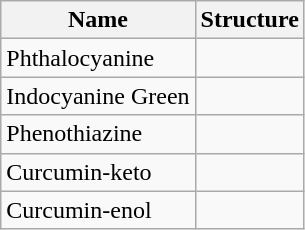<table class="wikitable">
<tr>
<th>Name</th>
<th>Structure</th>
</tr>
<tr>
<td>Phthalocyanine</td>
<td></td>
</tr>
<tr>
<td>Indocyanine Green</td>
<td></td>
</tr>
<tr>
<td>Phenothiazine</td>
<td></td>
</tr>
<tr>
<td>Curcumin-keto</td>
<td></td>
</tr>
<tr>
<td>Curcumin-enol</td>
<td></td>
</tr>
</table>
